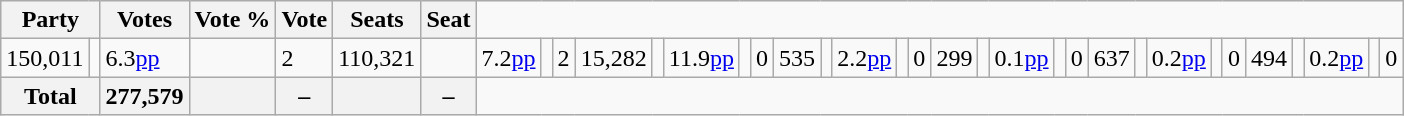<table class=wikitable style="text-align:right;">
<tr>
<th colspan=2>Party</th>
<th>Votes</th>
<th>Vote %</th>
<th>Vote </th>
<th>Seats</th>
<th>Seat </th>
</tr>
<tr>
<td>150,011</td>
<td style="text-align:center;"></td>
<td style="text-align:left;"> 6.3<a href='#'>pp</a></td>
<td style="text-align:center;"></td>
<td style="text-align:left;"> 2<br></td>
<td>110,321</td>
<td style="text-align:center;"></td>
<td style="text-align:left;"> 7.2<a href='#'>pp</a></td>
<td style="text-align:center;"></td>
<td style="text-align:left;"> 2<br></td>
<td>15,282</td>
<td style="text-align:center;"></td>
<td style="text-align:left;"> 11.9<a href='#'>pp</a></td>
<td style="text-align:center;"></td>
<td style="text-align:left;"> 0<br></td>
<td>535</td>
<td style="text-align:center;"></td>
<td style="text-align:left;"> 2.2<a href='#'>pp</a></td>
<td style="text-align:center;"></td>
<td style="text-align:left;"> 0<br></td>
<td>299</td>
<td style="text-align:center;"></td>
<td style="text-align:left;"> 0.1<a href='#'>pp</a></td>
<td style="text-align:center;"></td>
<td style="text-align:left;"> 0<br></td>
<td>637</td>
<td style="text-align:center;"></td>
<td style="text-align:left;"> 0.2<a href='#'>pp</a></td>
<td style="text-align:center;"></td>
<td style="text-align:left;"> 0<br></td>
<td>494</td>
<td style="text-align:center;"></td>
<td style="text-align:left;"> 0.2<a href='#'>pp</a></td>
<td style="text-align:center;"></td>
<td style="text-align:left;"> 0</td>
</tr>
<tr>
<th colspan="2">Total</th>
<th>277,579</th>
<th></th>
<th>–</th>
<th></th>
<th>–</th>
</tr>
</table>
